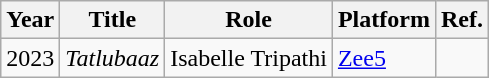<table class="wikitable">
<tr>
<th>Year</th>
<th>Title</th>
<th>Role</th>
<th>Platform</th>
<th>Ref.</th>
</tr>
<tr>
<td>2023</td>
<td><em>Tatlubaaz</em></td>
<td>Isabelle Tripathi</td>
<td><a href='#'>Zee5</a></td>
<td></td>
</tr>
</table>
